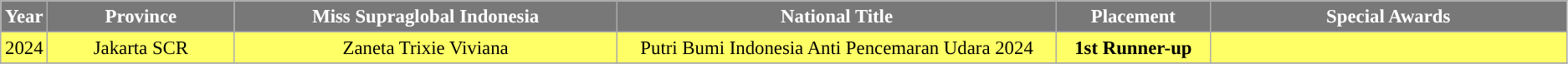<table class="wikitable sortable" style="font-size: 95%; text-align:center">
<tr>
<th width="30" style="background-color:#787878;color:#FFFFFF;">Year</th>
<th width="150" style="background-color:#787878;color:#FFFFFF;">Province</th>
<th width="320" style="background-color:#787878;color:#FFFFFF;">Miss Supraglobal Indonesia</th>
<th width="370" style="background-color:#787878;color:#FFFFFF;">National Title</th>
<th width="120" style="background-color:#787878;color:#FFFFFF;">Placement</th>
<th width="300" style="background-color:#787878;color:#FFFFFF;">Special Awards</th>
</tr>
<tr style="background-color:#FFFF66">
<td>2024</td>
<td>Jakarta SCR</td>
<td>Zaneta Trixie Viviana</td>
<td>Putri Bumi Indonesia Anti Pencemaran Udara 2024</td>
<td><strong>1st Runner-up</strong></td>
<td align="left"></td>
</tr>
<tr>
</tr>
</table>
